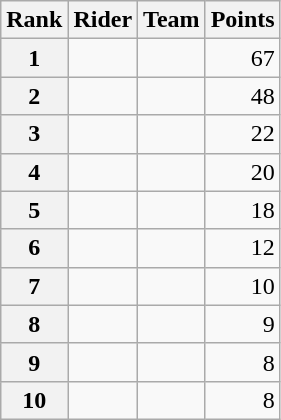<table class="wikitable">
<tr>
<th scope="col">Rank</th>
<th scope="col">Rider</th>
<th scope="col">Team</th>
<th scope="col">Points</th>
</tr>
<tr>
<th scope="row">1</th>
<td></td>
<td></td>
<td style="text-align:right;">67</td>
</tr>
<tr>
<th scope="row">2</th>
<td></td>
<td></td>
<td style="text-align:right;">48</td>
</tr>
<tr>
<th scope="row">3</th>
<td></td>
<td></td>
<td style="text-align:right;">22</td>
</tr>
<tr>
<th scope="row">4</th>
<td></td>
<td></td>
<td style="text-align:right;">20</td>
</tr>
<tr>
<th scope="row">5</th>
<td></td>
<td></td>
<td style="text-align:right;">18</td>
</tr>
<tr>
<th scope="row">6</th>
<td></td>
<td></td>
<td style="text-align:right;">12</td>
</tr>
<tr>
<th scope="row">7</th>
<td></td>
<td></td>
<td style="text-align:right;">10</td>
</tr>
<tr>
<th scope="row">8</th>
<td></td>
<td></td>
<td style="text-align:right;">9</td>
</tr>
<tr>
<th scope="row">9</th>
<td></td>
<td></td>
<td style="text-align:right;">8</td>
</tr>
<tr>
<th scope="row">10</th>
<td></td>
<td></td>
<td style="text-align:right;">8</td>
</tr>
</table>
